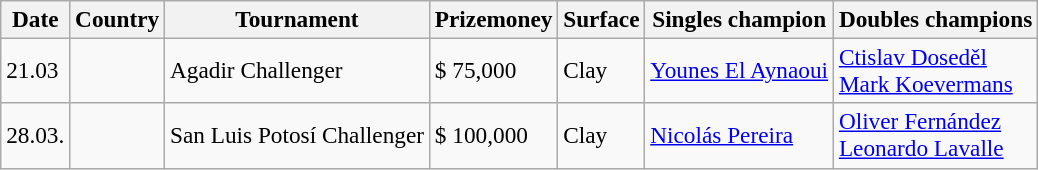<table class="sortable wikitable" style=font-size:97%>
<tr>
<th>Date</th>
<th>Country</th>
<th>Tournament</th>
<th>Prizemoney</th>
<th>Surface</th>
<th>Singles champion</th>
<th>Doubles champions</th>
</tr>
<tr>
<td>21.03</td>
<td></td>
<td>Agadir Challenger</td>
<td>$ 75,000</td>
<td>Clay</td>
<td> <a href='#'>Younes El Aynaoui</a></td>
<td> <a href='#'>Ctislav Doseděl</a><br> <a href='#'>Mark Koevermans</a></td>
</tr>
<tr>
<td>28.03.</td>
<td></td>
<td>San Luis Potosí Challenger</td>
<td>$ 100,000</td>
<td>Clay</td>
<td> <a href='#'>Nicolás Pereira</a></td>
<td> <a href='#'>Oliver Fernández</a><br> <a href='#'>Leonardo Lavalle</a></td>
</tr>
</table>
